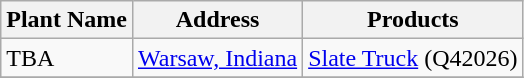<table class="wikitable">
<tr>
<th>Plant Name</th>
<th>Address</th>
<th>Products</th>
</tr>
<tr --->
<td>TBA</td>
<td><a href='#'>Warsaw, Indiana</a></td>
<td><a href='#'>Slate Truck</a> (Q42026)</td>
</tr>
<tr --->
</tr>
</table>
